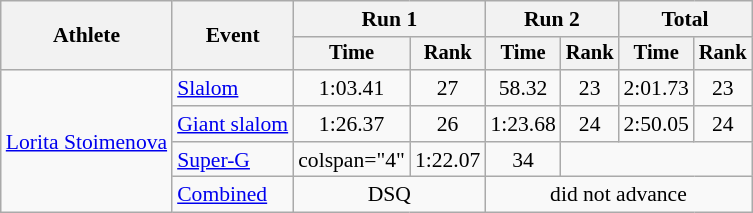<table class="wikitable" style="font-size:90%">
<tr>
<th rowspan=2>Athlete</th>
<th rowspan=2>Event</th>
<th colspan=2>Run 1</th>
<th colspan=2>Run 2</th>
<th colspan=2>Total</th>
</tr>
<tr style="font-size:95%">
<th>Time</th>
<th>Rank</th>
<th>Time</th>
<th>Rank</th>
<th>Time</th>
<th>Rank</th>
</tr>
<tr align=center>
<td align="left" rowspan="4"><a href='#'>Lorita Stoimenova</a></td>
<td align="left"><a href='#'>Slalom</a></td>
<td>1:03.41</td>
<td>27</td>
<td>58.32</td>
<td>23</td>
<td>2:01.73</td>
<td>23</td>
</tr>
<tr align=center>
<td align="left"><a href='#'>Giant slalom</a></td>
<td>1:26.37</td>
<td>26</td>
<td>1:23.68</td>
<td>24</td>
<td>2:50.05</td>
<td>24</td>
</tr>
<tr align=center>
<td align="left"><a href='#'>Super-G</a></td>
<td>colspan="4" </td>
<td>1:22.07</td>
<td>34</td>
</tr>
<tr align=center>
<td align="left"><a href='#'>Combined</a></td>
<td colspan=2>DSQ</td>
<td colspan=4>did not advance</td>
</tr>
</table>
